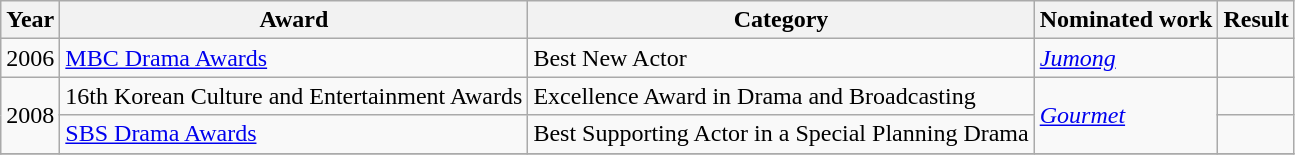<table class="wikitable">
<tr>
<th>Year</th>
<th>Award</th>
<th>Category</th>
<th>Nominated work</th>
<th>Result</th>
</tr>
<tr>
<td>2006</td>
<td><a href='#'>MBC Drama Awards</a></td>
<td>Best New Actor</td>
<td><em><a href='#'>Jumong</a></em></td>
<td></td>
</tr>
<tr>
<td rowspan=2>2008</td>
<td>16th Korean Culture and Entertainment Awards</td>
<td>Excellence Award in Drama and Broadcasting</td>
<td rowspan=2><em><a href='#'>Gourmet</a></em></td>
<td></td>
</tr>
<tr>
<td><a href='#'>SBS Drama Awards</a></td>
<td>Best Supporting Actor in a Special Planning Drama</td>
<td></td>
</tr>
<tr>
</tr>
</table>
